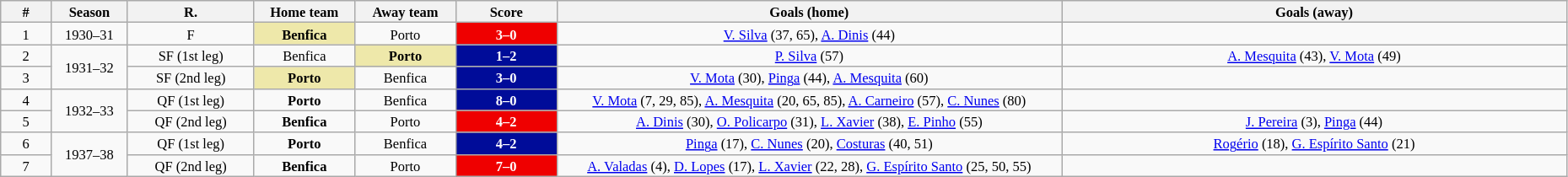<table class="wikitable" style="width:98%; margin:0 left; font-size: 11px">
<tr>
<th width=2%>#</th>
<th class="unsortable" width=3%>Season</th>
<th width=5%>R.</th>
<th width=4%>Home team</th>
<th width=4%>Away team</th>
<th width=4%>Score</th>
<th width=20%>Goals (home)</th>
<th width=20%>Goals (away)</th>
</tr>
<tr style="text-align:center;">
<td>1</td>
<td>1930–31</td>
<td>F</td>
<td bgcolor="#EEE8AA"><strong>Benfica</strong></td>
<td>Porto</td>
<td style="color:white; background:#EF0000"><strong>3–0</strong></td>
<td><a href='#'>V. Silva</a> (37, 65), <a href='#'>A. Dinis</a> (44)</td>
<td></td>
</tr>
<tr style="text-align:center;">
<td>2</td>
<td rowspan="2">1931–32</td>
<td>SF (1st leg)</td>
<td>Benfica</td>
<td bgcolor="#EEE8AA"><strong>Porto</strong></td>
<td style="color:white; background:#000C99"><strong>1–2</strong></td>
<td><a href='#'>P. Silva</a> (57)</td>
<td><a href='#'>A. Mesquita</a> (43), <a href='#'>V. Mota</a> (49)</td>
</tr>
<tr style="text-align:center;">
<td>3</td>
<td>SF (2nd leg)</td>
<td bgcolor="#EEE8AA"><strong>Porto</strong></td>
<td>Benfica</td>
<td style="color:white; background:#000C99"><strong>3–0</strong></td>
<td><a href='#'>V. Mota</a> (30), <a href='#'>Pinga</a> (44), <a href='#'>A. Mesquita</a> (60)</td>
<td></td>
</tr>
<tr style="text-align:center;">
<td>4</td>
<td rowspan="2">1932–33</td>
<td>QF (1st leg)</td>
<td><strong>Porto</strong></td>
<td>Benfica</td>
<td style="color:white; background:#000C99"><strong>8–0</strong></td>
<td><a href='#'>V. Mota</a> (7, 29, 85), <a href='#'>A. Mesquita</a> (20, 65, 85), <a href='#'>A. Carneiro</a> (57), <a href='#'>C. Nunes</a> (80)</td>
<td></td>
</tr>
<tr style="text-align:center;">
<td>5</td>
<td>QF (2nd leg)</td>
<td><strong>Benfica</strong></td>
<td>Porto</td>
<td style="color:white; background:#EF0000"><strong>4–2</strong></td>
<td><a href='#'>A. Dinis</a> (30), <a href='#'>O. Policarpo</a> (31), <a href='#'>L. Xavier</a> (38), <a href='#'>E. Pinho</a> (55)</td>
<td><a href='#'>J. Pereira</a> (3), <a href='#'>Pinga</a> (44)</td>
</tr>
<tr style="text-align:center;">
<td>6</td>
<td rowspan="2">1937–38</td>
<td>QF (1st leg)</td>
<td><strong>Porto</strong></td>
<td>Benfica</td>
<td style="color:white; background:#000C99"><strong>4–2</strong></td>
<td><a href='#'>Pinga</a> (17), <a href='#'>C. Nunes</a> (20), <a href='#'>Costuras</a> (40, 51)</td>
<td><a href='#'>Rogério</a> (18), <a href='#'>G. Espírito Santo</a> (21)</td>
</tr>
<tr style="text-align:center;">
<td>7</td>
<td>QF (2nd leg)</td>
<td><strong>Benfica</strong></td>
<td>Porto</td>
<td style="color:white; background:#EF0000"><strong>7–0</strong></td>
<td><a href='#'>A. Valadas</a> (4), <a href='#'>D. Lopes</a> (17), <a href='#'>L. Xavier</a> (22, 28), <a href='#'>G. Espírito Santo</a> (25, 50, 55)</td>
<td></td>
</tr>
</table>
